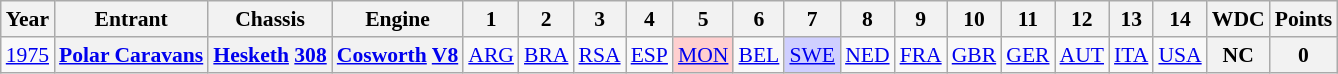<table class="wikitable" style="text-align:center; font-size:90%">
<tr>
<th>Year</th>
<th>Entrant</th>
<th>Chassis</th>
<th>Engine</th>
<th>1</th>
<th>2</th>
<th>3</th>
<th>4</th>
<th>5</th>
<th>6</th>
<th>7</th>
<th>8</th>
<th>9</th>
<th>10</th>
<th>11</th>
<th>12</th>
<th>13</th>
<th>14</th>
<th>WDC</th>
<th>Points</th>
</tr>
<tr>
<td><a href='#'>1975</a></td>
<th><a href='#'>Polar Caravans</a></th>
<th><a href='#'>Hesketh</a> <a href='#'>308</a></th>
<th><a href='#'>Cosworth</a> <a href='#'>V8</a></th>
<td><a href='#'>ARG</a></td>
<td><a href='#'>BRA</a></td>
<td><a href='#'>RSA</a></td>
<td><a href='#'>ESP</a></td>
<td style="background:#FFCFCF;"><a href='#'>MON</a><br></td>
<td><a href='#'>BEL</a></td>
<td style="background:#CFCFFF;"><a href='#'>SWE</a><br></td>
<td><a href='#'>NED</a></td>
<td><a href='#'>FRA</a></td>
<td><a href='#'>GBR</a></td>
<td><a href='#'>GER</a></td>
<td><a href='#'>AUT</a></td>
<td><a href='#'>ITA</a></td>
<td><a href='#'>USA</a></td>
<th>NC</th>
<th>0</th>
</tr>
</table>
